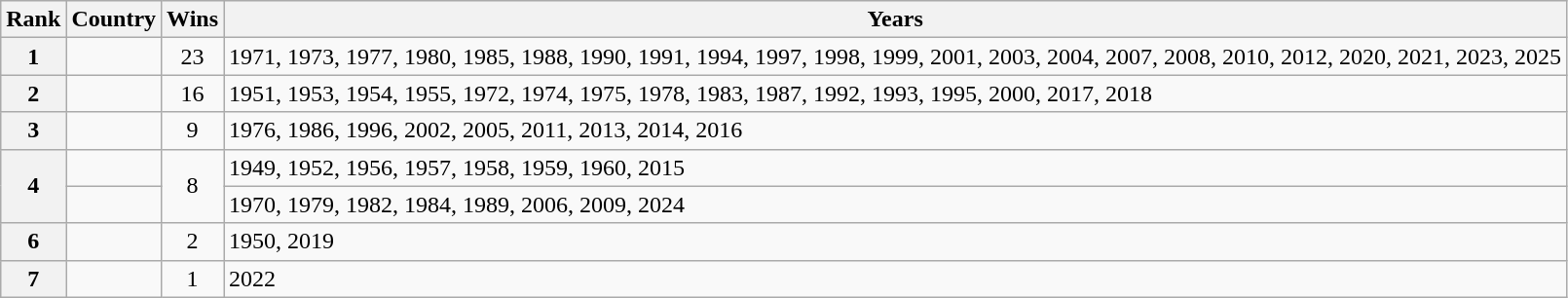<table class="wikitable">
<tr>
<th>Rank</th>
<th>Country</th>
<th>Wins</th>
<th>Years</th>
</tr>
<tr>
<th>1</th>
<td></td>
<td align=center>23</td>
<td>1971, 1973, 1977, 1980, 1985, 1988, 1990, 1991, 1994, 1997, 1998, 1999, 2001, 2003, 2004, 2007, 2008, 2010, 2012, 2020, 2021, 2023, 2025</td>
</tr>
<tr>
<th>2</th>
<td></td>
<td align=center>16</td>
<td>1951, 1953, 1954, 1955, 1972, 1974, 1975, 1978, 1983, 1987, 1992, 1993, 1995, 2000, 2017, 2018</td>
</tr>
<tr>
<th>3</th>
<td></td>
<td align=center>9</td>
<td>1976, 1986, 1996, 2002, 2005, 2011, 2013, 2014, 2016</td>
</tr>
<tr>
<th rowspan=2>4</th>
<td></td>
<td align="center" rowspan=2>8</td>
<td>1949, 1952, 1956, 1957, 1958, 1959, 1960, 2015</td>
</tr>
<tr>
<td></td>
<td>1970, 1979, 1982, 1984, 1989, 2006, 2009, 2024</td>
</tr>
<tr>
<th>6</th>
<td></td>
<td align=center>2</td>
<td>1950, 2019</td>
</tr>
<tr>
<th>7</th>
<td></td>
<td align=center>1</td>
<td>2022</td>
</tr>
</table>
